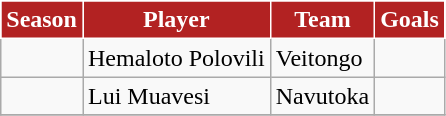<table class="wikitable">
<tr>
<th style="background:firebrick; color:white; border:1px solid white;">Season</th>
<th style="background:firebrick; color:white; border:1px solid white;">Player</th>
<th style="background:firebrick; color:white; border:1px solid white;">Team</th>
<th style="background:firebrick; color:white; border:1px solid white;">Goals</th>
</tr>
<tr>
<td></td>
<td> Hemaloto Polovili</td>
<td>Veitongo</td>
<td></td>
</tr>
<tr>
<td></td>
<td> Lui Muavesi</td>
<td>Navutoka</td>
<td></td>
</tr>
<tr>
</tr>
</table>
